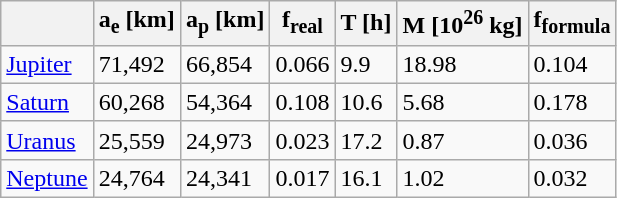<table class="wikitable">
<tr>
<th></th>
<th>a<sub>e</sub> [km]</th>
<th>a<sub>p</sub> [km]</th>
<th>f<sub>real</sub></th>
<th>T [h]</th>
<th>M [10<sup>26</sup> kg]</th>
<th>f<sub>formula</sub></th>
</tr>
<tr>
<td><a href='#'>Jupiter</a></td>
<td>71,492</td>
<td>66,854</td>
<td>0.066</td>
<td>9.9</td>
<td>18.98</td>
<td>0.104</td>
</tr>
<tr>
<td><a href='#'>Saturn</a></td>
<td>60,268</td>
<td>54,364</td>
<td>0.108</td>
<td>10.6</td>
<td>5.68</td>
<td>0.178</td>
</tr>
<tr>
<td><a href='#'>Uranus</a></td>
<td>25,559</td>
<td>24,973</td>
<td>0.023</td>
<td>17.2</td>
<td>0.87</td>
<td>0.036</td>
</tr>
<tr>
<td><a href='#'>Neptune</a></td>
<td>24,764</td>
<td>24,341</td>
<td>0.017</td>
<td>16.1</td>
<td>1.02</td>
<td>0.032</td>
</tr>
</table>
